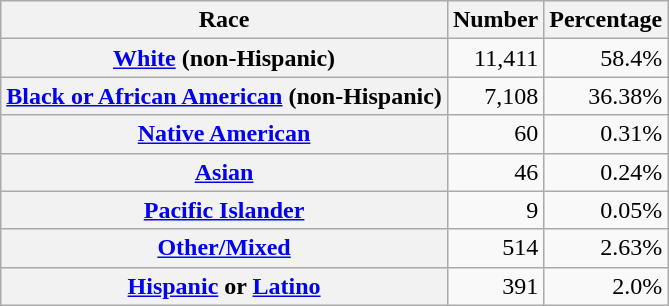<table class="wikitable" style="text-align:right">
<tr>
<th scope="col">Race</th>
<th scope="col">Number</th>
<th scope="col">Percentage</th>
</tr>
<tr>
<th scope="row"><a href='#'>White</a> (non-Hispanic)</th>
<td>11,411</td>
<td>58.4%</td>
</tr>
<tr>
<th scope="row"><a href='#'>Black or African American</a> (non-Hispanic)</th>
<td>7,108</td>
<td>36.38%</td>
</tr>
<tr>
<th scope="row"><a href='#'>Native American</a></th>
<td>60</td>
<td>0.31%</td>
</tr>
<tr>
<th scope="row"><a href='#'>Asian</a></th>
<td>46</td>
<td>0.24%</td>
</tr>
<tr>
<th scope="row"><a href='#'>Pacific Islander</a></th>
<td>9</td>
<td>0.05%</td>
</tr>
<tr>
<th scope="row"><a href='#'>Other/Mixed</a></th>
<td>514</td>
<td>2.63%</td>
</tr>
<tr>
<th scope="row"><a href='#'>Hispanic</a> or <a href='#'>Latino</a></th>
<td>391</td>
<td>2.0%</td>
</tr>
</table>
